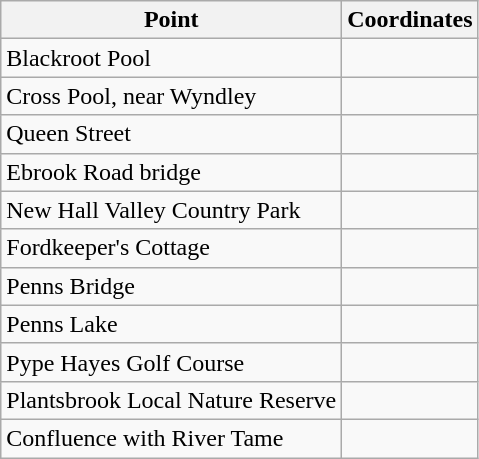<table class="wikitable">
<tr>
<th>Point</th>
<th>Coordinates</th>
</tr>
<tr>
<td>Blackroot Pool</td>
<td></td>
</tr>
<tr>
<td>Cross Pool, near Wyndley</td>
<td></td>
</tr>
<tr>
<td>Queen Street</td>
<td></td>
</tr>
<tr>
<td>Ebrook Road bridge</td>
<td></td>
</tr>
<tr>
<td>New Hall Valley Country Park</td>
<td></td>
</tr>
<tr>
<td>Fordkeeper's Cottage</td>
<td></td>
</tr>
<tr>
<td>Penns Bridge</td>
<td></td>
</tr>
<tr>
<td>Penns Lake</td>
<td></td>
</tr>
<tr>
<td>Pype Hayes Golf Course</td>
<td></td>
</tr>
<tr>
<td>Plantsbrook Local Nature Reserve</td>
<td></td>
</tr>
<tr>
<td>Confluence with River Tame</td>
<td></td>
</tr>
</table>
